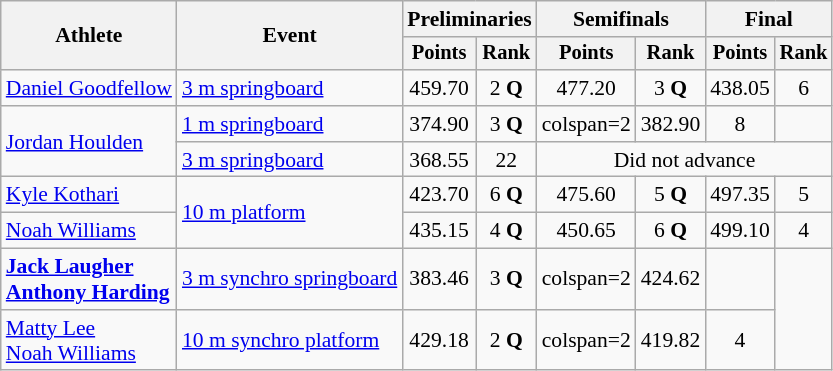<table class="wikitable" style="text-align:center; font-size:90%;">
<tr>
<th rowspan=2>Athlete</th>
<th rowspan=2>Event</th>
<th colspan=2>Preliminaries</th>
<th colspan=2>Semifinals</th>
<th colspan=2>Final</th>
</tr>
<tr style="font-size:95%">
<th>Points</th>
<th>Rank</th>
<th>Points</th>
<th>Rank</th>
<th>Points</th>
<th>Rank</th>
</tr>
<tr>
<td align=left><a href='#'>Daniel Goodfellow</a></td>
<td align=left><a href='#'>3 m springboard</a></td>
<td>459.70</td>
<td>2 <strong>Q</strong></td>
<td>477.20</td>
<td>3 <strong>Q</strong></td>
<td>438.05</td>
<td>6</td>
</tr>
<tr>
<td align=left rowspan=2><a href='#'>Jordan Houlden</a></td>
<td align=left><a href='#'>1 m springboard</a></td>
<td>374.90</td>
<td>3 <strong>Q</strong></td>
<td>colspan=2 </td>
<td>382.90</td>
<td>8</td>
</tr>
<tr>
<td align=left><a href='#'>3 m springboard</a></td>
<td>368.55</td>
<td>22</td>
<td colspan=4>Did not advance</td>
</tr>
<tr>
<td align=left><a href='#'>Kyle Kothari</a></td>
<td align=left rowspan=2><a href='#'>10 m platform</a></td>
<td>423.70</td>
<td>6 <strong>Q</strong></td>
<td>475.60</td>
<td>5 <strong>Q</strong></td>
<td>497.35</td>
<td>5</td>
</tr>
<tr>
<td align=left><a href='#'>Noah Williams</a></td>
<td>435.15</td>
<td>4 <strong>Q</strong></td>
<td>450.65</td>
<td>6 <strong>Q</strong></td>
<td>499.10</td>
<td>4</td>
</tr>
<tr>
<td align=left><strong><a href='#'>Jack Laugher</a><br> <a href='#'>Anthony Harding</a></strong></td>
<td align=left><a href='#'>3 m synchro springboard</a></td>
<td>383.46</td>
<td>3 <strong>Q</strong></td>
<td>colspan=2 </td>
<td>424.62</td>
<td></td>
</tr>
<tr>
<td align=left><a href='#'>Matty Lee</a><br> <a href='#'>Noah Williams</a></td>
<td align=left><a href='#'>10 m synchro platform</a></td>
<td>429.18</td>
<td>2 <strong>Q</strong></td>
<td>colspan=2 </td>
<td>419.82</td>
<td>4</td>
</tr>
</table>
